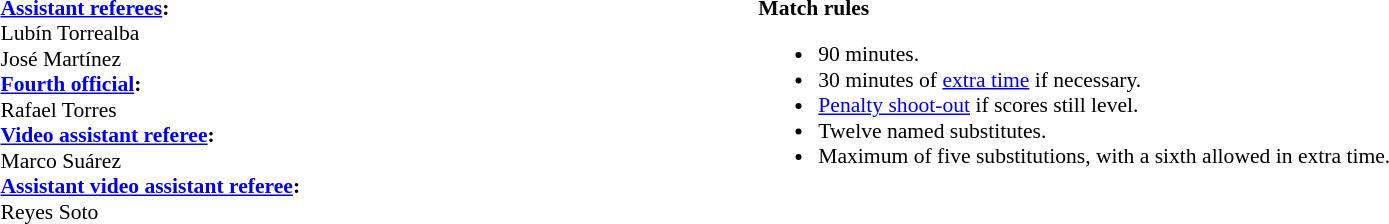<table width=100% style="font-size: 90%">
<tr>
<td><br><strong><a href='#'>Assistant referees</a>:</strong>
<br>Lubín Torrealba
<br>José Martínez
<br><strong><a href='#'>Fourth official</a>:</strong>
<br>Rafael Torres
<br><strong><a href='#'>Video assistant referee</a>:</strong>
<br>Marco Suárez
<br><strong><a href='#'>Assistant video assistant referee</a>:</strong>
<br>Reyes Soto
<br></td>
<td style="width:60%; vertical-align:top"><br><strong>Match rules</strong><ul><li>90 minutes.</li><li>30 minutes of <a href='#'>extra time</a> if necessary.</li><li><a href='#'>Penalty shoot-out</a> if scores still level.</li><li>Twelve named substitutes.</li><li>Maximum of five substitutions, with a sixth allowed in extra time.</li></ul></td>
</tr>
</table>
